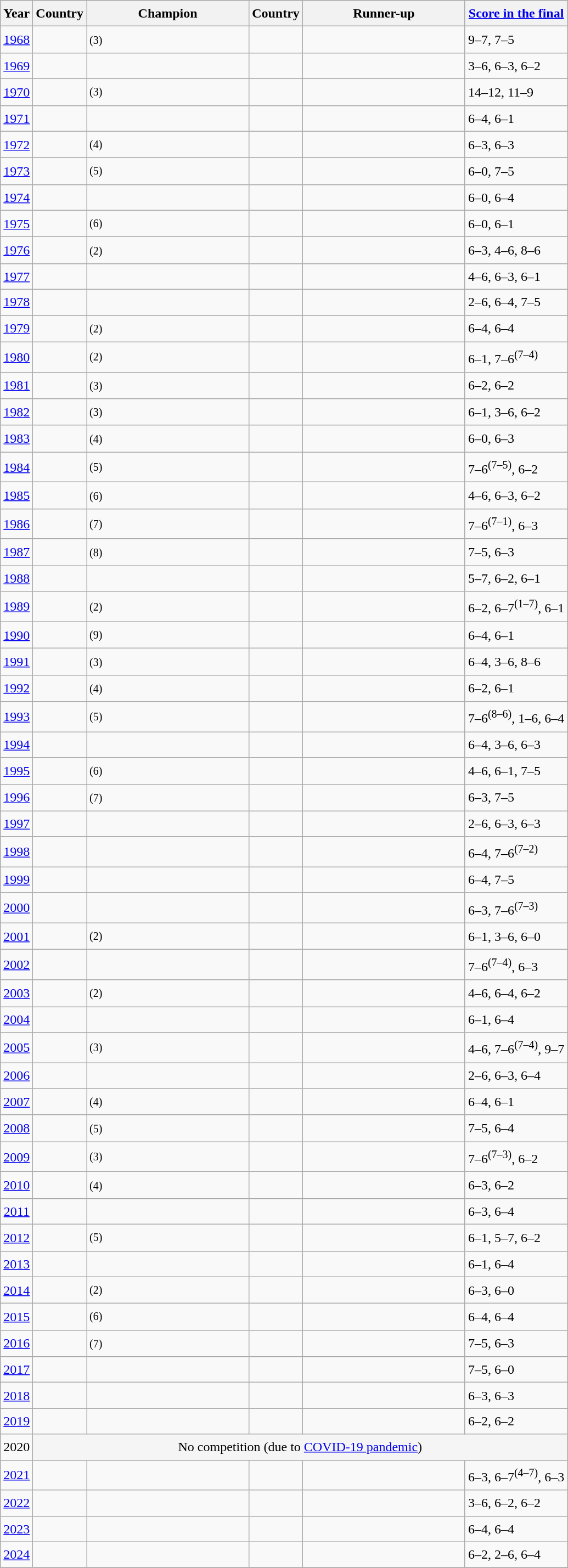<table class="sortable wikitable" style="font-size:1.00em; line-height:1.5em;">
<tr>
<th>Year</th>
<th>Country</th>
<th style="width:190px">Champion</th>
<th>Country</th>
<th style="width:190px">Runner-up</th>
<th class="unsortable"><a href='#'>Score in the final</a></th>
</tr>
<tr>
<td align=center><a href='#'>1968</a></td>
<td></td>
<td> <small>(3)</small></td>
<td></td>
<td></td>
<td>9–7, 7–5</td>
</tr>
<tr>
<td align=center><a href='#'>1969</a></td>
<td></td>
<td></td>
<td></td>
<td></td>
<td>3–6, 6–3, 6–2</td>
</tr>
<tr>
<td align=center><a href='#'>1970</a></td>
<td></td>
<td> <small>(3)</small></td>
<td></td>
<td></td>
<td>14–12, 11–9</td>
</tr>
<tr>
<td align=center><a href='#'>1971</a></td>
<td></td>
<td></td>
<td></td>
<td></td>
<td>6–4, 6–1</td>
</tr>
<tr>
<td align=center><a href='#'>1972</a></td>
<td></td>
<td> <small>(4)</small></td>
<td></td>
<td></td>
<td>6–3, 6–3</td>
</tr>
<tr>
<td align=center><a href='#'>1973</a></td>
<td></td>
<td> <small>(5)</small></td>
<td></td>
<td></td>
<td>6–0, 7–5</td>
</tr>
<tr>
<td align=center><a href='#'>1974</a></td>
<td></td>
<td></td>
<td></td>
<td></td>
<td>6–0, 6–4</td>
</tr>
<tr>
<td align=center><a href='#'>1975</a></td>
<td></td>
<td> <small>(6)</small></td>
<td></td>
<td></td>
<td>6–0, 6–1</td>
</tr>
<tr>
<td align=center><a href='#'>1976</a></td>
<td></td>
<td> <small>(2)</small></td>
<td></td>
<td></td>
<td>6–3, 4–6, 8–6</td>
</tr>
<tr>
<td align=center><a href='#'>1977</a></td>
<td></td>
<td></td>
<td></td>
<td></td>
<td>4–6, 6–3, 6–1</td>
</tr>
<tr>
<td align=center><a href='#'>1978</a></td>
<td></td>
<td></td>
<td></td>
<td></td>
<td>2–6, 6–4, 7–5</td>
</tr>
<tr>
<td align=center><a href='#'>1979</a></td>
<td></td>
<td> <small>(2)</small></td>
<td></td>
<td></td>
<td>6–4, 6–4</td>
</tr>
<tr>
<td align=center><a href='#'>1980</a></td>
<td></td>
<td> <small>(2)</small></td>
<td></td>
<td></td>
<td>6–1, 7–6<sup>(7–4)</sup></td>
</tr>
<tr>
<td align=center><a href='#'>1981</a></td>
<td></td>
<td> <small>(3)</small></td>
<td></td>
<td></td>
<td>6–2, 6–2</td>
</tr>
<tr>
<td align=center><a href='#'>1982</a></td>
<td></td>
<td> <small>(3)</small></td>
<td></td>
<td></td>
<td>6–1, 3–6, 6–2</td>
</tr>
<tr>
<td align=center><a href='#'>1983</a></td>
<td></td>
<td> <small>(4)</small></td>
<td></td>
<td></td>
<td>6–0, 6–3</td>
</tr>
<tr>
<td align=center><a href='#'>1984</a></td>
<td></td>
<td>  <small>(5)</small></td>
<td></td>
<td></td>
<td>7–6<sup>(7–5)</sup>, 6–2</td>
</tr>
<tr>
<td align=center><a href='#'>1985</a></td>
<td></td>
<td> <small>(6)</small></td>
<td></td>
<td></td>
<td>4–6, 6–3, 6–2</td>
</tr>
<tr>
<td align=center><a href='#'>1986</a></td>
<td></td>
<td> <small>(7)</small></td>
<td></td>
<td></td>
<td>7–6<sup>(7–1)</sup>, 6–3</td>
</tr>
<tr>
<td align=center><a href='#'>1987</a></td>
<td></td>
<td>  <small>(8)</small></td>
<td></td>
<td></td>
<td>7–5, 6–3</td>
</tr>
<tr>
<td align=center><a href='#'>1988</a></td>
<td></td>
<td></td>
<td></td>
<td></td>
<td>5–7, 6–2, 6–1</td>
</tr>
<tr>
<td align=center><a href='#'>1989</a></td>
<td></td>
<td> <small>(2)</small></td>
<td></td>
<td></td>
<td>6–2, 6–7<sup>(1–7)</sup>, 6–1</td>
</tr>
<tr>
<td align=center><a href='#'>1990</a></td>
<td></td>
<td> <small>(9)</small></td>
<td></td>
<td></td>
<td>6–4, 6–1</td>
</tr>
<tr>
<td align=center><a href='#'>1991</a></td>
<td></td>
<td> <small>(3)</small></td>
<td></td>
<td></td>
<td>6–4, 3–6, 8–6</td>
</tr>
<tr>
<td align=center><a href='#'>1992</a></td>
<td></td>
<td> <small>(4)</small></td>
<td></td>
<td></td>
<td>6–2, 6–1</td>
</tr>
<tr>
<td align=center><a href='#'>1993</a></td>
<td></td>
<td> <small>(5)</small></td>
<td></td>
<td></td>
<td>7–6<sup>(8–6)</sup>, 1–6, 6–4</td>
</tr>
<tr>
<td align=center><a href='#'>1994</a></td>
<td></td>
<td></td>
<td></td>
<td></td>
<td>6–4, 3–6, 6–3</td>
</tr>
<tr>
<td align=center><a href='#'>1995</a></td>
<td></td>
<td> <small>(6)</small></td>
<td></td>
<td></td>
<td>4–6, 6–1, 7–5</td>
</tr>
<tr>
<td align=center><a href='#'>1996</a></td>
<td></td>
<td> <small>(7)</small></td>
<td></td>
<td></td>
<td>6–3, 7–5</td>
</tr>
<tr>
<td align=center><a href='#'>1997</a></td>
<td></td>
<td></td>
<td></td>
<td></td>
<td>2–6, 6–3, 6–3</td>
</tr>
<tr>
<td align=center><a href='#'>1998</a></td>
<td></td>
<td></td>
<td></td>
<td></td>
<td>6–4, 7–6<sup>(7–2)</sup></td>
</tr>
<tr>
<td align=center><a href='#'>1999</a></td>
<td></td>
<td></td>
<td></td>
<td></td>
<td>6–4, 7–5</td>
</tr>
<tr>
<td align=center><a href='#'>2000</a></td>
<td></td>
<td></td>
<td></td>
<td></td>
<td>6–3, 7–6<sup>(7–3)</sup></td>
</tr>
<tr>
<td align=center><a href='#'>2001</a></td>
<td></td>
<td> <small>(2)</small></td>
<td></td>
<td></td>
<td>6–1, 3–6, 6–0</td>
</tr>
<tr>
<td align=center><a href='#'>2002</a></td>
<td></td>
<td></td>
<td></td>
<td></td>
<td>7–6<sup>(7–4)</sup>, 6–3</td>
</tr>
<tr>
<td align=center><a href='#'>2003</a></td>
<td></td>
<td> <small>(2)</small></td>
<td></td>
<td></td>
<td>4–6, 6–4, 6–2</td>
</tr>
<tr>
<td align=center><a href='#'>2004</a></td>
<td></td>
<td></td>
<td></td>
<td></td>
<td>6–1, 6–4</td>
</tr>
<tr>
<td align=center><a href='#'>2005</a></td>
<td></td>
<td> <small>(3)</small></td>
<td></td>
<td></td>
<td>4–6, 7–6<sup>(7–4)</sup>, 9–7</td>
</tr>
<tr>
<td align=center><a href='#'>2006</a></td>
<td></td>
<td></td>
<td></td>
<td></td>
<td>2–6, 6–3, 6–4</td>
</tr>
<tr>
<td align=center><a href='#'>2007</a></td>
<td></td>
<td> <small>(4)</small></td>
<td></td>
<td></td>
<td>6–4, 6–1</td>
</tr>
<tr>
<td align=center><a href='#'>2008</a></td>
<td></td>
<td> <small>(5)</small></td>
<td></td>
<td></td>
<td>7–5, 6–4</td>
</tr>
<tr>
<td align=center><a href='#'>2009</a></td>
<td></td>
<td> <small>(3)</small></td>
<td></td>
<td></td>
<td>7–6<sup>(7–3)</sup>, 6–2</td>
</tr>
<tr>
<td align=center><a href='#'>2010</a></td>
<td></td>
<td> <small>(4)</small></td>
<td></td>
<td></td>
<td>6–3, 6–2</td>
</tr>
<tr>
<td align=center><a href='#'>2011</a></td>
<td></td>
<td></td>
<td></td>
<td></td>
<td>6–3, 6–4</td>
</tr>
<tr>
<td align=center><a href='#'>2012</a></td>
<td></td>
<td> <small>(5)</small></td>
<td></td>
<td></td>
<td>6–1, 5–7, 6–2</td>
</tr>
<tr>
<td align=center><a href='#'>2013</a></td>
<td></td>
<td></td>
<td></td>
<td></td>
<td>6–1, 6–4</td>
</tr>
<tr>
<td align=center><a href='#'>2014</a></td>
<td></td>
<td> <small>(2)</small></td>
<td></td>
<td></td>
<td>6–3, 6–0</td>
</tr>
<tr>
<td align=center><a href='#'>2015</a></td>
<td></td>
<td> <small>(6)</small></td>
<td></td>
<td></td>
<td>6–4, 6–4</td>
</tr>
<tr>
<td align=center><a href='#'>2016</a></td>
<td></td>
<td> <small>(7)</small></td>
<td></td>
<td></td>
<td>7–5, 6–3</td>
</tr>
<tr>
<td align=center><a href='#'>2017</a></td>
<td></td>
<td></td>
<td></td>
<td></td>
<td>7–5, 6–0</td>
</tr>
<tr>
<td align=center><a href='#'>2018</a></td>
<td></td>
<td></td>
<td></td>
<td></td>
<td>6–3, 6–3</td>
</tr>
<tr>
<td align=center><a href='#'>2019</a></td>
<td></td>
<td></td>
<td></td>
<td></td>
<td>6–2, 6–2</td>
</tr>
<tr>
<td align=center>2020</td>
<td align="center" bgcolor="#f5f5f5" colspan="5">No competition (due to <a href='#'>COVID-19 pandemic</a>)</td>
</tr>
<tr>
<td align=center><a href='#'>2021</a></td>
<td></td>
<td></td>
<td></td>
<td></td>
<td>6–3, 6–7<sup>(4–7)</sup>, 6–3</td>
</tr>
<tr>
<td align=center><a href='#'>2022</a></td>
<td></td>
<td></td>
<td></td>
<td></td>
<td>3–6, 6–2, 6–2</td>
</tr>
<tr>
<td align=center><a href='#'>2023</a></td>
<td></td>
<td></td>
<td></td>
<td></td>
<td>6–4, 6–4</td>
</tr>
<tr>
<td align=center><a href='#'>2024</a></td>
<td></td>
<td></td>
<td></td>
<td></td>
<td>6–2, 2–6, 6–4</td>
</tr>
<tr>
</tr>
</table>
